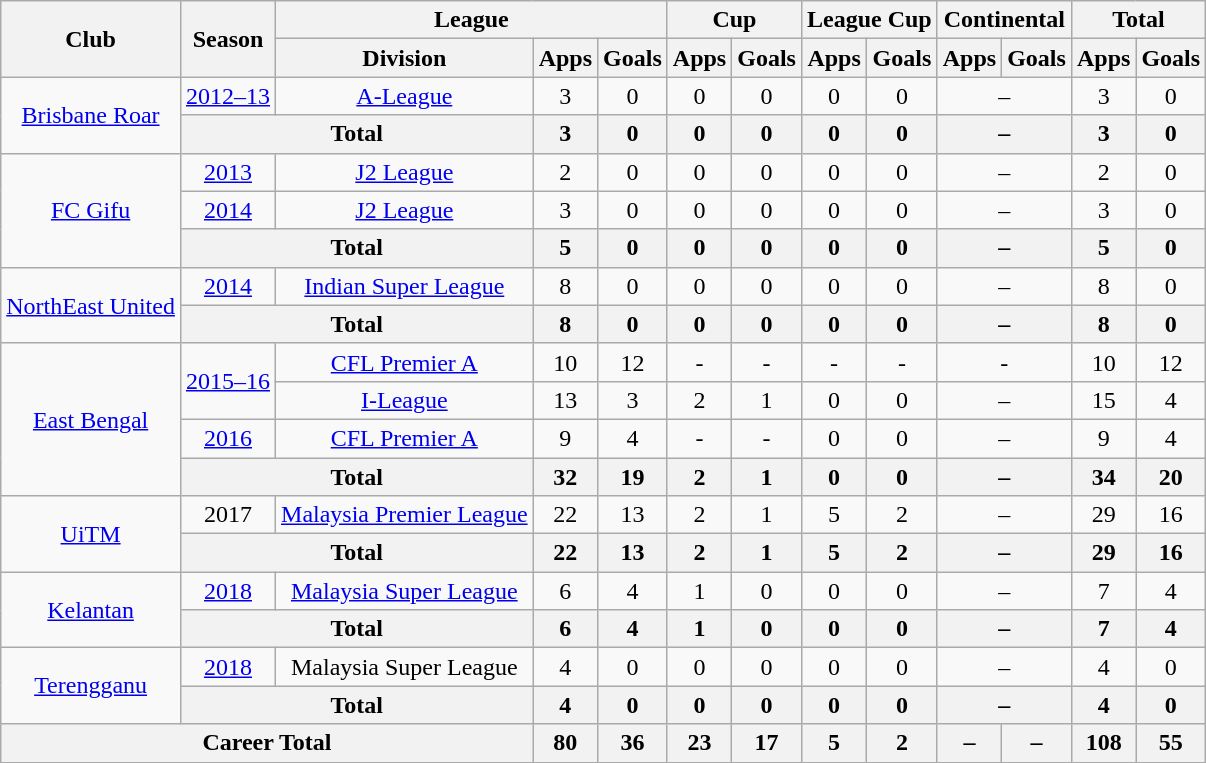<table class=wikitable style="text-align:center">
<tr>
<th rowspan=2>Club</th>
<th rowspan=2>Season</th>
<th colspan=3>League</th>
<th colspan=2>Cup</th>
<th colspan=2>League Cup</th>
<th colspan=2>Continental</th>
<th colspan=2>Total</th>
</tr>
<tr>
<th>Division</th>
<th>Apps</th>
<th>Goals</th>
<th>Apps</th>
<th>Goals</th>
<th>Apps</th>
<th>Goals</th>
<th>Apps</th>
<th>Goals</th>
<th>Apps</th>
<th>Goals</th>
</tr>
<tr>
<td rowspan=2><a href='#'>Brisbane Roar</a></td>
<td><a href='#'>2012–13</a></td>
<td><a href='#'>A-League</a></td>
<td>3</td>
<td>0</td>
<td>0</td>
<td>0</td>
<td>0</td>
<td>0</td>
<td colspan=2>–</td>
<td>3</td>
<td>0</td>
</tr>
<tr>
<th colspan="2">Total</th>
<th>3</th>
<th>0</th>
<th>0</th>
<th>0</th>
<th>0</th>
<th>0</th>
<th colspan=2>–</th>
<th>3</th>
<th>0</th>
</tr>
<tr>
<td rowspan=3><a href='#'>FC Gifu</a></td>
<td><a href='#'>2013</a></td>
<td><a href='#'>J2 League</a></td>
<td>2</td>
<td>0</td>
<td>0</td>
<td>0</td>
<td>0</td>
<td>0</td>
<td colspan=2>–</td>
<td>2</td>
<td>0</td>
</tr>
<tr>
<td><a href='#'>2014</a></td>
<td><a href='#'>J2 League</a></td>
<td>3</td>
<td>0</td>
<td>0</td>
<td>0</td>
<td>0</td>
<td>0</td>
<td colspan=2>–</td>
<td>3</td>
<td>0</td>
</tr>
<tr>
<th colspan="2">Total</th>
<th>5</th>
<th>0</th>
<th>0</th>
<th>0</th>
<th>0</th>
<th>0</th>
<th colspan=2>–</th>
<th>5</th>
<th>0</th>
</tr>
<tr>
<td rowspan=2><a href='#'>NorthEast United</a></td>
<td><a href='#'>2014</a></td>
<td><a href='#'>Indian Super League</a></td>
<td>8</td>
<td>0</td>
<td>0</td>
<td>0</td>
<td>0</td>
<td>0</td>
<td colspan=2>–</td>
<td>8</td>
<td>0</td>
</tr>
<tr>
<th colspan="2">Total</th>
<th>8</th>
<th>0</th>
<th>0</th>
<th>0</th>
<th>0</th>
<th>0</th>
<th colspan=2>–</th>
<th>8</th>
<th>0</th>
</tr>
<tr>
<td rowspan="4"><a href='#'>East Bengal</a></td>
<td rowspan="2"><a href='#'>2015–16</a></td>
<td><a href='#'>CFL Premier A</a></td>
<td>10</td>
<td>12</td>
<td>-</td>
<td>-</td>
<td>-</td>
<td>-</td>
<td colspan="2">-</td>
<td>10</td>
<td>12</td>
</tr>
<tr>
<td><a href='#'>I-League</a></td>
<td>13</td>
<td>3</td>
<td>2</td>
<td>1</td>
<td>0</td>
<td>0</td>
<td colspan="2">–</td>
<td>15</td>
<td>4</td>
</tr>
<tr>
<td><a href='#'>2016</a></td>
<td><a href='#'>CFL Premier A</a></td>
<td>9</td>
<td>4</td>
<td>-</td>
<td>-</td>
<td>0</td>
<td>0</td>
<td colspan="2">–</td>
<td>9</td>
<td>4</td>
</tr>
<tr>
<th colspan="2">Total</th>
<th>32</th>
<th>19</th>
<th>2</th>
<th>1</th>
<th>0</th>
<th>0</th>
<th colspan="2">–</th>
<th>34</th>
<th>20</th>
</tr>
<tr>
<td rowspan=2><a href='#'>UiTM</a></td>
<td>2017</td>
<td><a href='#'>Malaysia Premier League</a></td>
<td>22</td>
<td>13</td>
<td>2</td>
<td>1</td>
<td>5</td>
<td>2</td>
<td colspan=2>–</td>
<td>29</td>
<td>16</td>
</tr>
<tr>
<th colspan="2">Total</th>
<th>22</th>
<th>13</th>
<th>2</th>
<th>1</th>
<th>5</th>
<th>2</th>
<th colspan=2>–</th>
<th>29</th>
<th>16</th>
</tr>
<tr>
<td rowspan=2><a href='#'>Kelantan</a></td>
<td><a href='#'>2018</a></td>
<td><a href='#'>Malaysia Super League</a></td>
<td>6</td>
<td>4</td>
<td>1</td>
<td>0</td>
<td>0</td>
<td>0</td>
<td colspan=2>–</td>
<td>7</td>
<td>4</td>
</tr>
<tr>
<th colspan="2">Total</th>
<th>6</th>
<th>4</th>
<th>1</th>
<th>0</th>
<th>0</th>
<th>0</th>
<th colspan=2>–</th>
<th>7</th>
<th>4</th>
</tr>
<tr>
<td rowspan=2><a href='#'>Terengganu</a></td>
<td><a href='#'>2018</a></td>
<td>Malaysia Super League</td>
<td>4</td>
<td>0</td>
<td>0</td>
<td>0</td>
<td>0</td>
<td>0</td>
<td colspan=2>–</td>
<td>4</td>
<td>0</td>
</tr>
<tr>
<th colspan="2">Total</th>
<th>4</th>
<th>0</th>
<th>0</th>
<th>0</th>
<th>0</th>
<th>0</th>
<th colspan=2>–</th>
<th>4</th>
<th>0</th>
</tr>
<tr>
<th colspan="3">Career Total</th>
<th>80</th>
<th>36</th>
<th>23</th>
<th>17</th>
<th>5</th>
<th>2</th>
<th>–</th>
<th>–</th>
<th>108</th>
<th>55</th>
</tr>
</table>
